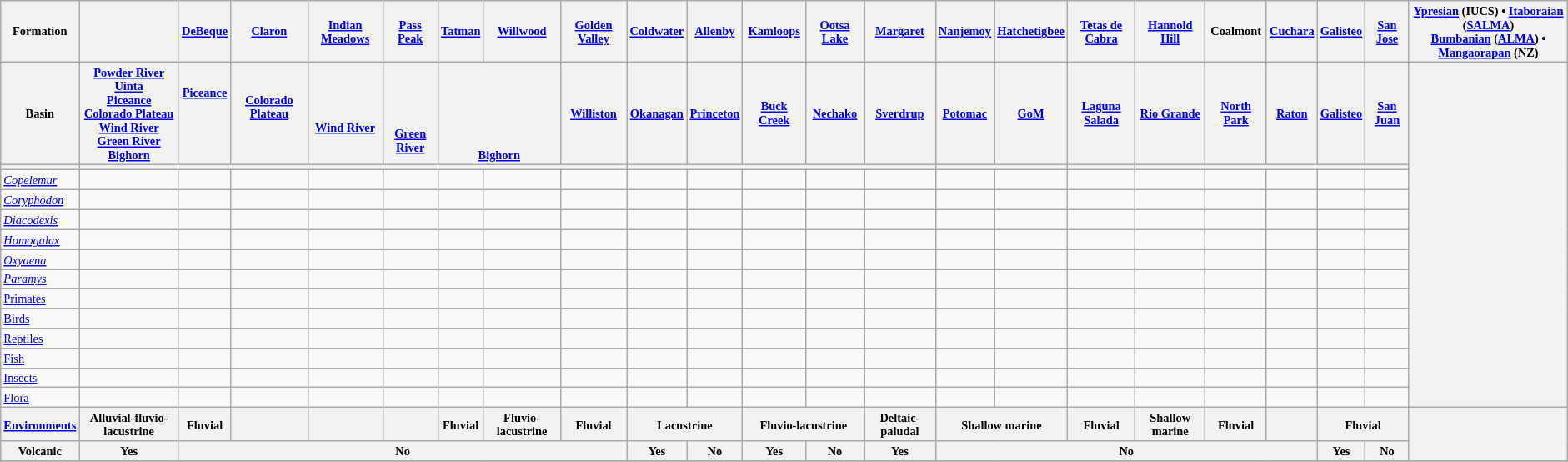<table class="wikitable" style="font-size: 60%">
<tr>
<th>Formation</th>
<th></th>
<th><a href='#'>DeBeque</a></th>
<th><a href='#'>Claron</a></th>
<th><a href='#'>Indian Meadows</a></th>
<th><a href='#'>Pass Peak</a></th>
<th><a href='#'>Tatman</a></th>
<th><a href='#'>Willwood</a></th>
<th><a href='#'>Golden Valley</a></th>
<th><a href='#'>Coldwater</a></th>
<th><a href='#'>Allenby</a></th>
<th><a href='#'>Kamloops</a></th>
<th><a href='#'>Ootsa Lake</a></th>
<th><a href='#'>Margaret</a></th>
<th><a href='#'>Nanjemoy</a></th>
<th><a href='#'>Hatchetigbee</a></th>
<th><a href='#'>Tetas de Cabra</a></th>
<th><a href='#'>Hannold Hill</a></th>
<th>Coalmont</th>
<th><a href='#'>Cuchara</a></th>
<th><a href='#'>Galisteo</a></th>
<th><a href='#'>San Jose</a></th>
<th><a href='#'>Ypresian</a> (IUCS) • <a href='#'>Itaboraian</a> (<a href='#'>SALMA</a>)<br><a href='#'>Bumbanian</a> (<a href='#'>ALMA</a>) • <a href='#'>Mangaorapan</a> (NZ)</th>
</tr>
<tr>
<th>Basin</th>
<th><a href='#'>Powder River</a><br><a href='#'>Uinta</a><br><a href='#'>Piceance</a><br><a href='#'>Colorado Plateau</a><br><a href='#'>Wind River</a><br><a href='#'>Green River</a><br><a href='#'>Bighorn</a></th>
<th><a href='#'>Piceance</a><br><br><br><br></th>
<th><br><a href='#'>Colorado Plateau</a><br><br><br></th>
<th><br><br><br><a href='#'>Wind River</a><br><br></th>
<th><br><br><br><br><a href='#'>Green River</a><br></th>
<th colspan=2><br><br><br><br><br><br><a href='#'>Bighorn</a></th>
<th><a href='#'>Williston</a></th>
<th><a href='#'>Okanagan</a></th>
<th><a href='#'>Princeton</a></th>
<th><a href='#'>Buck Creek</a></th>
<th><a href='#'>Nechako</a></th>
<th><a href='#'>Sverdrup</a></th>
<th><a href='#'>Potomac</a></th>
<th><a href='#'>GoM</a></th>
<th><a href='#'>Laguna Salada</a></th>
<th><a href='#'>Rio Grande</a></th>
<th><a href='#'>North Park</a></th>
<th><a href='#'>Raton</a></th>
<th><a href='#'>Galisteo</a></th>
<th><a href='#'>San Juan</a></th>
<th align=center rowspan=14></th>
</tr>
<tr>
<th></th>
<th colspan=8></th>
<th colspan=5></th>
<th colspan=2></th>
<th></th>
<th colspan=5></th>
</tr>
<tr>
<td><em><a href='#'>Copelemur</a></em></td>
<td align=center></td>
<td align=center></td>
<td align=center></td>
<td align=center></td>
<td align=center></td>
<td align=center></td>
<td align=center></td>
<td align=center></td>
<td align=center></td>
<td align=center></td>
<td align=center></td>
<td align=center></td>
<td align=center></td>
<td align=center></td>
<td align=center></td>
<td align=center></td>
<td align=center></td>
<td align=center></td>
<td align=center></td>
<td align=center></td>
<td align=center></td>
</tr>
<tr>
<td><em><a href='#'>Coryphodon</a></em></td>
<td align=center></td>
<td align=center></td>
<td align=center></td>
<td align=center></td>
<td align=center></td>
<td align=center></td>
<td align=center></td>
<td align=center></td>
<td align=center></td>
<td align=center></td>
<td align=center></td>
<td align=center></td>
<td align=center></td>
<td align=center></td>
<td align=center></td>
<td align=center></td>
<td align=center></td>
<td align=center></td>
<td align=center></td>
<td align=center></td>
<td align=center></td>
</tr>
<tr>
<td><em><a href='#'>Diacodexis</a></em></td>
<td align=center></td>
<td align=center></td>
<td align=center></td>
<td align=center></td>
<td align=center></td>
<td align=center></td>
<td align=center></td>
<td align=center></td>
<td align=center></td>
<td align=center></td>
<td align=center></td>
<td align=center></td>
<td align=center></td>
<td align=center></td>
<td align=center></td>
<td align=center></td>
<td align=center></td>
<td align=center></td>
<td align=center></td>
<td align=center></td>
<td align=center></td>
</tr>
<tr>
<td><em><a href='#'>Homogalax</a></em></td>
<td align=center></td>
<td align=center></td>
<td align=center></td>
<td align=center></td>
<td align=center></td>
<td align=center></td>
<td align=center></td>
<td align=center></td>
<td align=center></td>
<td align=center></td>
<td align=center></td>
<td align=center></td>
<td align=center></td>
<td align=center></td>
<td align=center></td>
<td align=center></td>
<td align=center></td>
<td align=center></td>
<td align=center></td>
<td align=center></td>
<td align=center></td>
</tr>
<tr>
<td><em><a href='#'>Oxyaena</a></em></td>
<td align=center></td>
<td align=center></td>
<td align=center></td>
<td align=center></td>
<td align=center></td>
<td align=center></td>
<td align=center></td>
<td align=center></td>
<td align=center></td>
<td align=center></td>
<td align=center></td>
<td align=center></td>
<td align=center></td>
<td align=center></td>
<td align=center></td>
<td align=center></td>
<td align=center></td>
<td align=center></td>
<td align=center></td>
<td align=center></td>
<td align=center></td>
</tr>
<tr>
<td><em><a href='#'>Paramys</a></em></td>
<td align=center></td>
<td align=center></td>
<td align=center></td>
<td align=center></td>
<td align=center></td>
<td align=center></td>
<td align=center></td>
<td align=center></td>
<td align=center></td>
<td align=center></td>
<td align=center></td>
<td align=center></td>
<td align=center></td>
<td align=center></td>
<td align=center></td>
<td align=center></td>
<td align=center></td>
<td align=center></td>
<td align=center></td>
<td align=center></td>
<td align=center></td>
</tr>
<tr>
<td><a href='#'>Primates</a></td>
<td align=center></td>
<td align=center></td>
<td align=center></td>
<td align=center></td>
<td align=center></td>
<td align=center></td>
<td align=center></td>
<td align=center></td>
<td align=center></td>
<td align=center></td>
<td align=center></td>
<td align=center></td>
<td align=center></td>
<td align=center></td>
<td align=center></td>
<td align=center></td>
<td align=center></td>
<td align=center></td>
<td align=center></td>
<td align=center></td>
<td align=center></td>
</tr>
<tr>
<td><a href='#'>Birds</a></td>
<td align=center></td>
<td align=center></td>
<td align=center></td>
<td align=center></td>
<td align=center></td>
<td align=center></td>
<td align=center></td>
<td align=center></td>
<td align=center></td>
<td align=center></td>
<td align=center></td>
<td align=center></td>
<td align=center></td>
<td align=center></td>
<td align=center></td>
<td align=center></td>
<td align=center></td>
<td align=center></td>
<td align=center></td>
<td align=center></td>
<td align=center></td>
</tr>
<tr>
<td><a href='#'>Reptiles</a></td>
<td align=center></td>
<td align=center></td>
<td align=center></td>
<td align=center></td>
<td align=center></td>
<td align=center></td>
<td align=center></td>
<td align=center></td>
<td align=center></td>
<td align=center></td>
<td align=center></td>
<td align=center></td>
<td align=center></td>
<td align=center></td>
<td align=center></td>
<td align=center></td>
<td align=center></td>
<td align=center></td>
<td align=center></td>
<td align=center></td>
<td align=center></td>
</tr>
<tr>
<td><a href='#'>Fish</a></td>
<td align=center></td>
<td align=center></td>
<td align=center></td>
<td align=center></td>
<td align=center></td>
<td align=center></td>
<td align=center></td>
<td align=center></td>
<td align=center></td>
<td align=center></td>
<td align=center></td>
<td align=center></td>
<td align=center></td>
<td align=center></td>
<td align=center></td>
<td align=center></td>
<td align=center></td>
<td align=center></td>
<td align=center></td>
<td align=center></td>
<td align=center></td>
</tr>
<tr>
<td><a href='#'>Insects</a></td>
<td align=center></td>
<td align=center></td>
<td align=center></td>
<td align=center></td>
<td align=center></td>
<td align=center></td>
<td align=center></td>
<td align=center></td>
<td align=center></td>
<td align=center></td>
<td align=center></td>
<td align=center></td>
<td align=center></td>
<td align=center></td>
<td align=center></td>
<td align=center></td>
<td align=center></td>
<td align=center></td>
<td align=center></td>
<td align=center></td>
<td align=center></td>
</tr>
<tr>
<td><a href='#'>Flora</a></td>
<td align=center></td>
<td align=center></td>
<td align=center></td>
<td align=center></td>
<td align=center></td>
<td align=center></td>
<td align=center></td>
<td align=center></td>
<td align=center></td>
<td align=center></td>
<td align=center></td>
<td align=center></td>
<td align=center></td>
<td align=center></td>
<td align=center></td>
<td align=center></td>
<td align=center></td>
<td align=center></td>
<td align=center></td>
<td align=center></td>
<td align=center></td>
</tr>
<tr>
<th><a href='#'>Environments</a></th>
<th>Alluvial-fluvio-lacustrine</th>
<th>Fluvial</th>
<th></th>
<th></th>
<th></th>
<th>Fluvial</th>
<th>Fluvio-lacustrine</th>
<th>Fluvial</th>
<th colspan=2>Lacustrine</th>
<th colspan=2>Fluvio-lacustrine</th>
<th>Deltaic-paludal</th>
<th colspan=2>Shallow marine</th>
<th>Fluvial</th>
<th>Shallow marine</th>
<th>Fluvial</th>
<th></th>
<th colspan=2>Fluvial</th>
<th rowspan=2 align=left><br><br></th>
</tr>
<tr>
<th>Volcanic</th>
<th>Yes</th>
<th colspan=7>No</th>
<th>Yes</th>
<th>No</th>
<th>Yes</th>
<th>No</th>
<th>Yes</th>
<th colspan=6>No</th>
<th>Yes</th>
<th>No</th>
</tr>
<tr>
</tr>
</table>
